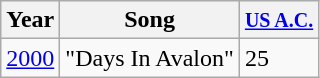<table class="wikitable">
<tr>
<th>Year</th>
<th>Song</th>
<th><small><a href='#'>US A.C.</a></small></th>
</tr>
<tr>
<td><a href='#'>2000</a></td>
<td>"Days In Avalon"</td>
<td>25</td>
</tr>
</table>
